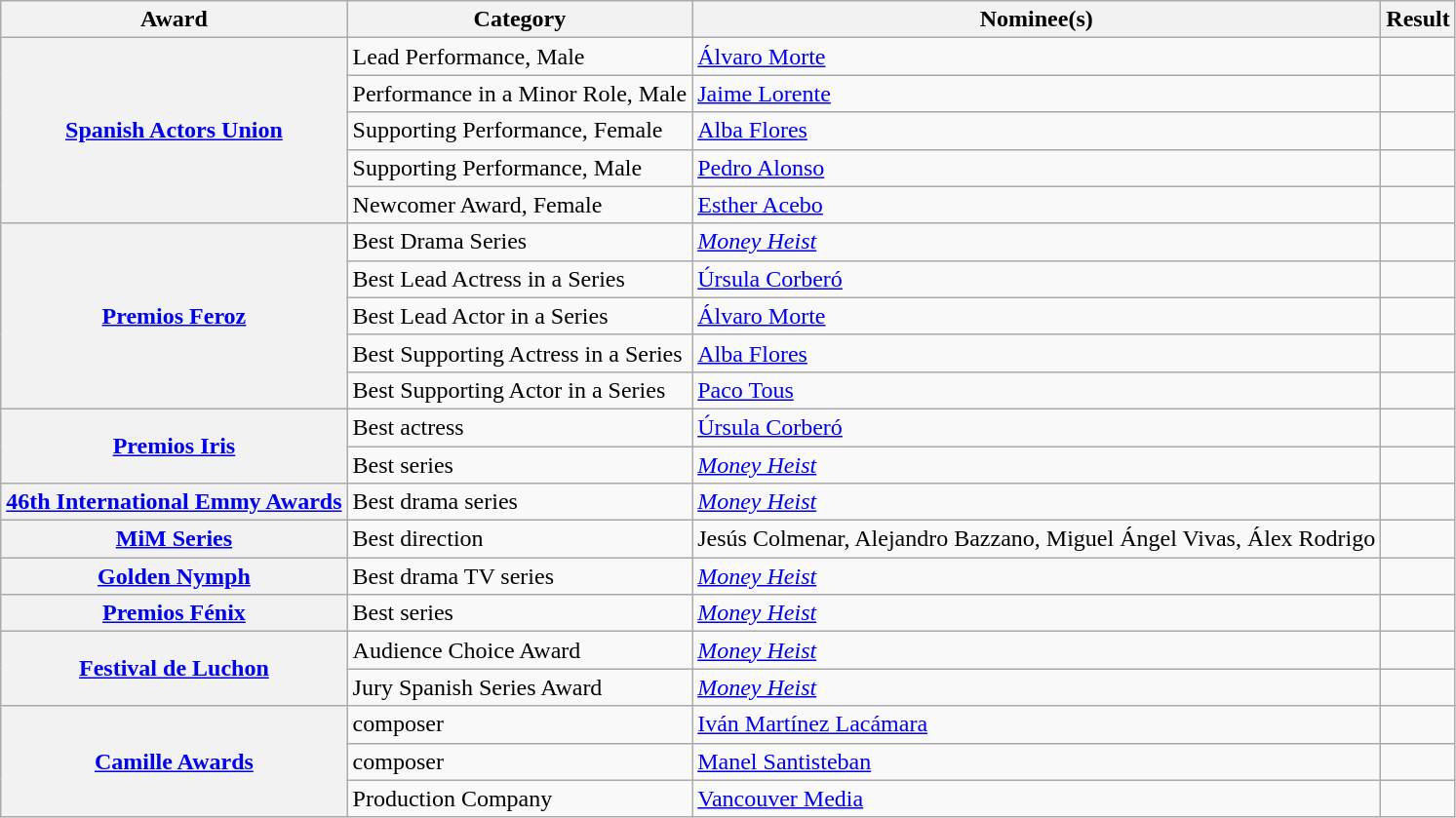<table class="wikitable sortable">
<tr>
<th scope="col">Award</th>
<th scope="col">Category</th>
<th scope="col">Nominee(s)</th>
<th scope="col">Result</th>
</tr>
<tr>
<th scope="row"  rowspan=5><a href='#'>Spanish Actors Union</a></th>
<td>Lead Performance, Male</td>
<td><a href='#'>Álvaro Morte</a></td>
<td></td>
</tr>
<tr>
<td>Performance in a Minor Role, Male</td>
<td><a href='#'>Jaime Lorente</a></td>
<td></td>
</tr>
<tr>
<td>Supporting Performance, Female</td>
<td><a href='#'>Alba Flores</a></td>
<td></td>
</tr>
<tr>
<td>Supporting Performance, Male</td>
<td><a href='#'>Pedro Alonso</a></td>
<td></td>
</tr>
<tr>
<td>Newcomer Award, Female</td>
<td><a href='#'>Esther Acebo</a></td>
<td></td>
</tr>
<tr>
<th scope="row"  rowspan=5><a href='#'>Premios Feroz</a></th>
<td>Best Drama Series</td>
<td><em><a href='#'>Money Heist</a></em></td>
<td></td>
</tr>
<tr>
<td>Best Lead Actress in a Series</td>
<td><a href='#'>Úrsula Corberó</a></td>
<td></td>
</tr>
<tr>
<td>Best Lead Actor in a Series</td>
<td><a href='#'>Álvaro Morte</a></td>
<td></td>
</tr>
<tr>
<td>Best Supporting Actress in a Series</td>
<td><a href='#'>Alba Flores</a></td>
<td></td>
</tr>
<tr>
<td>Best Supporting Actor in a Series</td>
<td><a href='#'>Paco Tous</a></td>
<td></td>
</tr>
<tr>
<th scope="row" rowspan="2"><a href='#'>Premios Iris</a></th>
<td>Best actress</td>
<td><a href='#'>Úrsula Corberó</a></td>
<td></td>
</tr>
<tr>
<td>Best series</td>
<td><em><a href='#'>Money Heist</a></em></td>
<td></td>
</tr>
<tr>
<th scope="row"><a href='#'>46th International Emmy Awards</a></th>
<td>Best drama series</td>
<td><em><a href='#'>Money Heist</a></em></td>
<td></td>
</tr>
<tr>
<th scope="row"><a href='#'>MiM Series</a></th>
<td>Best direction</td>
<td>Jesús Colmenar, Alejandro Bazzano, Miguel Ángel Vivas, Álex Rodrigo</td>
<td></td>
</tr>
<tr>
<th scope="row"><a href='#'>Golden Nymph</a></th>
<td>Best drama TV series</td>
<td><em><a href='#'>Money Heist</a></em></td>
<td></td>
</tr>
<tr>
<th scope="row"><a href='#'>Premios Fénix</a></th>
<td>Best series</td>
<td><em><a href='#'>Money Heist</a></em></td>
<td></td>
</tr>
<tr>
<th scope="row" rowspan="2"><a href='#'>Festival de Luchon</a></th>
<td>Audience Choice Award</td>
<td><em><a href='#'>Money Heist</a></em></td>
<td></td>
</tr>
<tr>
<td>Jury Spanish Series Award</td>
<td><em><a href='#'>Money Heist</a></em></td>
<td></td>
</tr>
<tr>
<th scope="row"  rowspan=3><a href='#'>Camille Awards</a></th>
<td>composer</td>
<td><a href='#'>Iván Martínez Lacámara</a></td>
<td></td>
</tr>
<tr>
<td>composer</td>
<td><a href='#'>Manel Santisteban</a></td>
<td></td>
</tr>
<tr>
<td>Production Company</td>
<td><a href='#'>Vancouver Media</a></td>
<td></td>
</tr>
</table>
